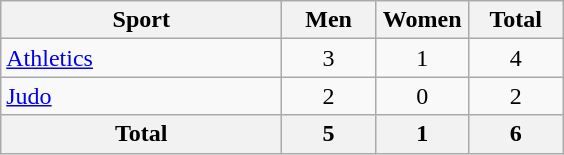<table class="wikitable sortable" style="text-align:center;">
<tr>
<th width=180>Sport</th>
<th width=55>Men</th>
<th width=55>Women</th>
<th width=55>Total</th>
</tr>
<tr>
<td align=left><a href='#'>Athletics</a></td>
<td>3</td>
<td>1</td>
<td>4</td>
</tr>
<tr>
<td align=left><a href='#'>Judo</a></td>
<td>2</td>
<td>0</td>
<td>2</td>
</tr>
<tr>
<th>Total</th>
<th>5</th>
<th>1</th>
<th>6</th>
</tr>
</table>
